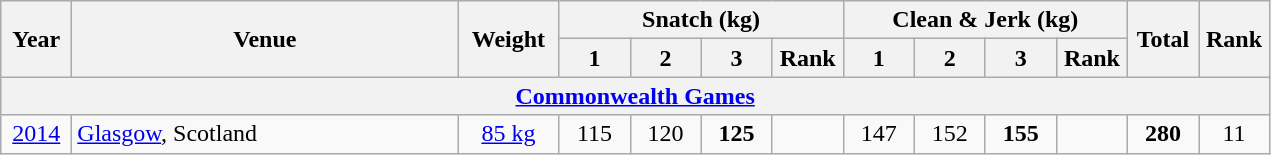<table class = "wikitable" style="text-align:center;">
<tr>
<th rowspan=2 width=40>Year</th>
<th rowspan=2 width=250>Venue</th>
<th rowspan=2 width=60>Weight</th>
<th colspan=4>Snatch (kg)</th>
<th colspan=4>Clean & Jerk (kg)</th>
<th rowspan=2 width=40>Total</th>
<th rowspan=2 width=40>Rank</th>
</tr>
<tr>
<th width=40>1</th>
<th width=40>2</th>
<th width=40>3</th>
<th width=40>Rank</th>
<th width=40>1</th>
<th width=40>2</th>
<th width=40>3</th>
<th width=40>Rank</th>
</tr>
<tr>
<th colspan=13><a href='#'>Commonwealth Games</a></th>
</tr>
<tr>
<td><a href='#'>2014</a></td>
<td align=left> <a href='#'>Glasgow</a>, Scotland</td>
<td><a href='#'>85 kg</a></td>
<td>115</td>
<td>120</td>
<td><strong>125</strong></td>
<td></td>
<td>147</td>
<td>152</td>
<td><strong>155</strong></td>
<td></td>
<td><strong>280</strong></td>
<td>11</td>
</tr>
</table>
